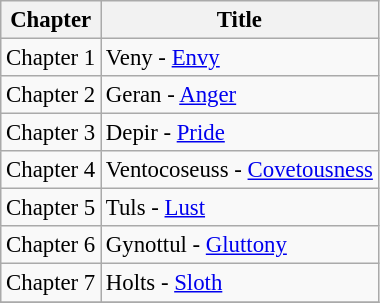<table class="wikitable" style="font-size: 95%;">
<tr>
<th>Chapter</th>
<th>Title</th>
</tr>
<tr>
<td>Chapter 1</td>
<td>Veny - <a href='#'>Envy</a></td>
</tr>
<tr>
<td>Chapter 2</td>
<td>Geran - <a href='#'>Anger</a></td>
</tr>
<tr>
<td>Chapter 3</td>
<td>Depir - <a href='#'>Pride</a></td>
</tr>
<tr>
<td>Chapter 4</td>
<td>Ventocoseuss - <a href='#'>Covetousness</a></td>
</tr>
<tr>
<td>Chapter 5</td>
<td>Tuls - <a href='#'>Lust</a></td>
</tr>
<tr>
<td>Chapter 6</td>
<td>Gynottul - <a href='#'>Gluttony</a></td>
</tr>
<tr>
<td>Chapter 7</td>
<td>Holts - <a href='#'>Sloth</a></td>
</tr>
<tr>
</tr>
</table>
